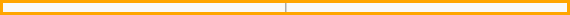<table class="wikitable" align="right" width="30%" style="font-size:90%; border:2px solid orange;">
<tr>
<td width="40%" align="center" valign="center"></td>
<td width="40%" align="center" valign="center"></td>
</tr>
</table>
